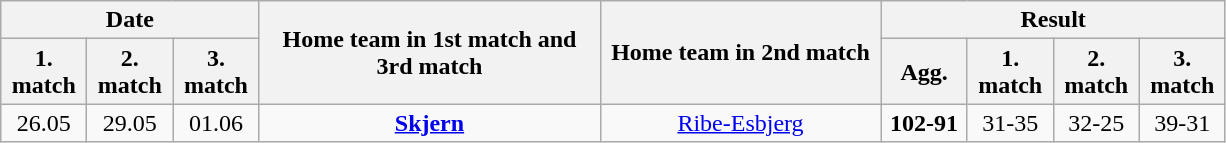<table class="wikitable" style="text-align:center; margin-left:1em;">
<tr>
<th colspan="3">Date</th>
<th rowspan="2" style="width:220px;">Home team in 1st match and 3rd match</th>
<th rowspan="2" style="width:180px;">Home team in 2nd match</th>
<th colspan="4">Result</th>
</tr>
<tr>
<th style="width:50px;">1. match</th>
<th style="width:50px;">2. match</th>
<th style="width:50px;">3. match</th>
<th style="width:50px;">Agg.</th>
<th style="width:50px;">1. match</th>
<th style="width:50px;">2. match</th>
<th style="width:50px;">3. match</th>
</tr>
<tr>
<td>26.05</td>
<td>29.05</td>
<td>01.06</td>
<td><strong><a href='#'>Skjern</a></strong></td>
<td><a href='#'>Ribe-Esbjerg</a></td>
<td><strong>102-91</strong></td>
<td>31-35</td>
<td>32-25</td>
<td>39-31</td>
</tr>
</table>
